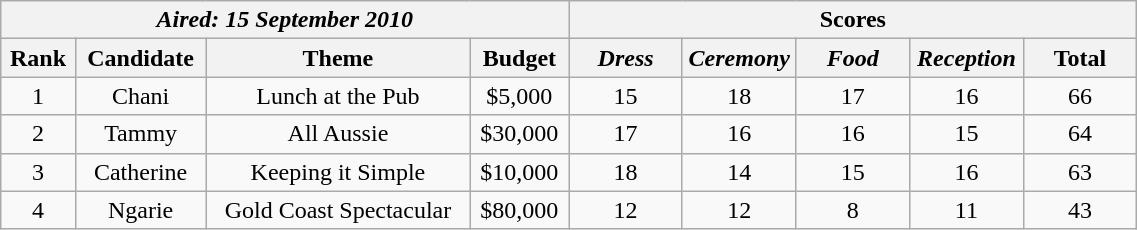<table style="width:60%;" | class="wikitable">
<tr rowspan="2"|style="text-align:center; text-align:center">
<th colspan="4"><em>Aired: 15 September 2010</em></th>
<th colspan="5">Scores</th>
</tr>
<tr>
<th>Rank</th>
<th>Candidate</th>
<th>Theme</th>
<th>Budget</th>
<th style="width:10%;"><em>Dress</em></th>
<th style="width:10%;"><em>Ceremony</em></th>
<th style="width:10%;"><em>Food</em></th>
<th style="width:10%;"><em>Reception</em></th>
<th style="width:10%;">Total</th>
</tr>
<tr style="text-align:center; text-align:center;">
<td>1</td>
<td>Chani</td>
<td>Lunch at the Pub</td>
<td>$5,000</td>
<td>15</td>
<td>18</td>
<td>17</td>
<td>16</td>
<td>66</td>
</tr>
<tr style="text-align:center; text-align:center;">
<td>2</td>
<td>Tammy</td>
<td>All Aussie</td>
<td>$30,000</td>
<td>17</td>
<td>16</td>
<td>16</td>
<td>15</td>
<td>64</td>
</tr>
<tr style="text-align:center; text-align:center;">
<td>3</td>
<td>Catherine</td>
<td>Keeping it Simple</td>
<td>$10,000</td>
<td>18</td>
<td>14</td>
<td>15</td>
<td>16</td>
<td>63</td>
</tr>
<tr style="text-align:center; text-align:center;">
<td>4</td>
<td>Ngarie</td>
<td>Gold Coast Spectacular</td>
<td>$80,000</td>
<td>12</td>
<td>12</td>
<td>8</td>
<td>11</td>
<td>43</td>
</tr>
</table>
